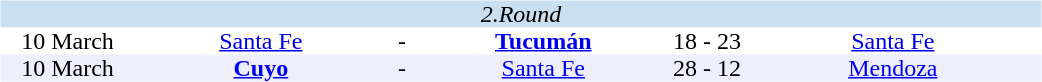<table width=700>
<tr>
<td width=700 valign="top"><br><table border=0 cellspacing=0 cellpadding=0 style="font-size: 100%; border-collapse: collapse;" width=100%>
<tr bgcolor="#CADFF0">
<td style="font-size:100%"; align="center" colspan="6"><em>2.Round</em></td>
</tr>
<tr align=center bgcolor=#FFFFFF>
<td width=90>10 March</td>
<td width=170><a href='#'>Santa Fe</a></td>
<td width=20>-</td>
<td width=170><strong><a href='#'>Tucumán</a></strong></td>
<td width=50>18 - 23</td>
<td width=200><a href='#'>Santa Fe</a></td>
</tr>
<tr align=center bgcolor=#EEEEFF>
<td width=90>10 March</td>
<td width=170><strong><a href='#'>Cuyo</a></strong></td>
<td width=20>-</td>
<td width=170><a href='#'>Santa Fe</a></td>
<td width=50>28 - 12</td>
<td width=200><a href='#'>Mendoza</a></td>
</tr>
</table>
</td>
</tr>
</table>
